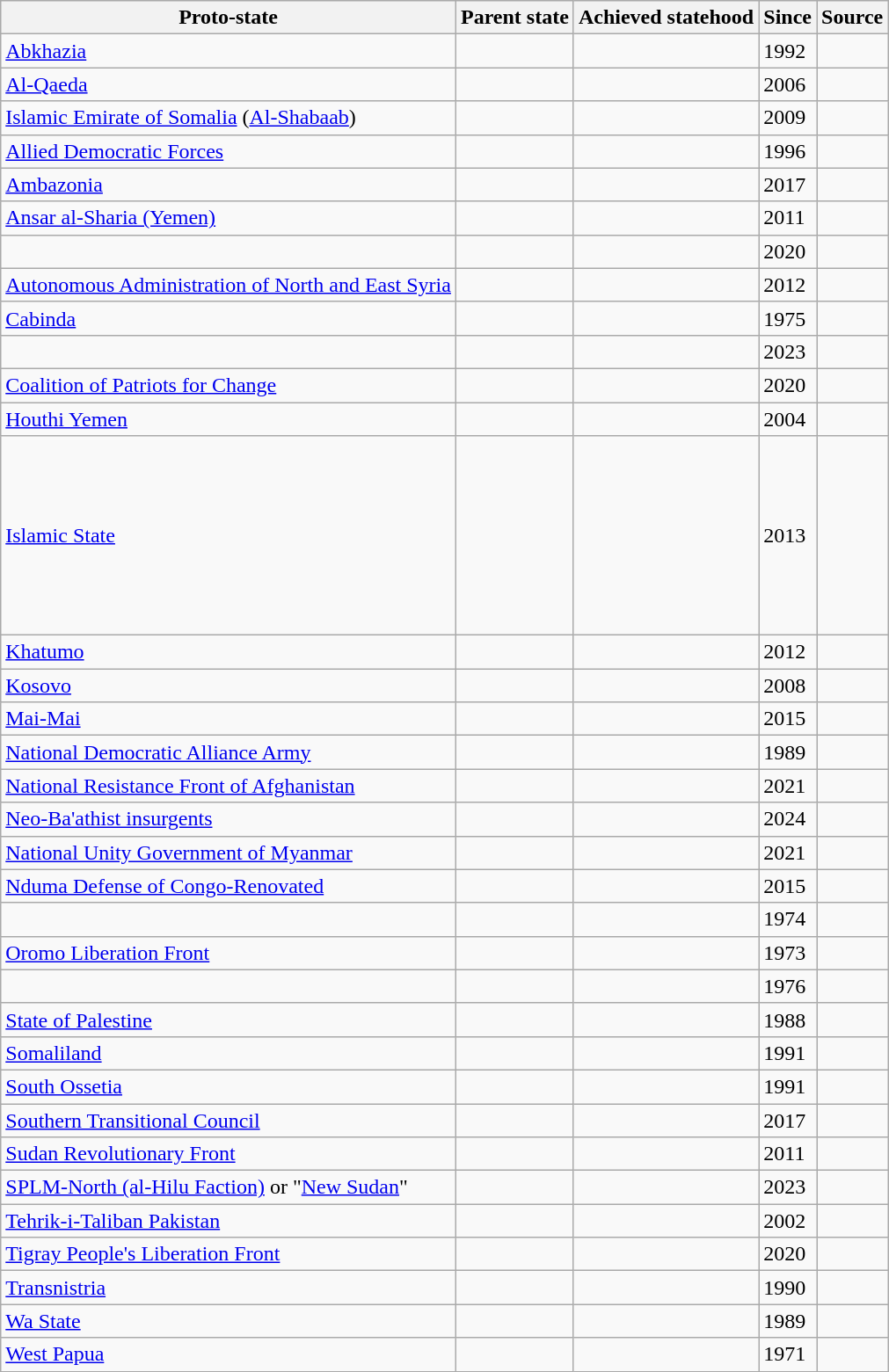<table class="wikitable sortable" style="text-align:left">
<tr>
<th>Proto-state</th>
<th>Parent state</th>
<th>Achieved statehood</th>
<th>Since</th>
<th>Source</th>
</tr>
<tr>
<td> <a href='#'>Abkhazia</a></td>
<td></td>
<td></td>
<td>1992</td>
<td></td>
</tr>
<tr>
<td> <a href='#'>Al-Qaeda</a></td>
<td><br></td>
<td></td>
<td>2006</td>
<td></td>
</tr>
<tr>
<td> <a href='#'>Islamic Emirate of Somalia</a> (<a href='#'>Al-Shabaab</a>)</td>
<td></td>
<td></td>
<td>2009</td>
<td></td>
</tr>
<tr>
<td> <a href='#'>Allied Democratic Forces</a></td>
<td><br></td>
<td></td>
<td>1996</td>
<td></td>
</tr>
<tr>
<td> <a href='#'>Ambazonia</a></td>
<td></td>
<td></td>
<td>2017</td>
<td></td>
</tr>
<tr>
<td> <a href='#'>Ansar al-Sharia (Yemen)</a></td>
<td></td>
<td></td>
<td>2011</td>
<td></td>
</tr>
<tr>
<td></td>
<td></td>
<td></td>
<td>2020</td>
<td></td>
</tr>
<tr>
<td> <a href='#'>Autonomous Administration of North and East Syria</a></td>
<td></td>
<td></td>
<td>2012</td>
<td></td>
</tr>
<tr>
<td> <a href='#'>Cabinda</a></td>
<td></td>
<td></td>
<td>1975</td>
<td></td>
</tr>
<tr>
<td></td>
<td></td>
<td></td>
<td>2023</td>
<td></td>
</tr>
<tr>
<td> <a href='#'>Coalition of Patriots for Change</a></td>
<td></td>
<td></td>
<td>2020</td>
<td></td>
</tr>
<tr>
<td> <a href='#'>Houthi Yemen</a></td>
<td></td>
<td></td>
<td>2004</td>
<td></td>
</tr>
<tr>
<td> <a href='#'>Islamic State</a></td>
<td><br><br><br><br><br><br><br><br></td>
<td></td>
<td>2013</td>
<td></td>
</tr>
<tr>
<td> <a href='#'>Khatumo</a></td>
<td></td>
<td></td>
<td>2012</td>
<td></td>
</tr>
<tr>
<td> <a href='#'>Kosovo</a></td>
<td></td>
<td></td>
<td>2008</td>
<td></td>
</tr>
<tr>
<td><a href='#'>Mai-Mai</a></td>
<td></td>
<td></td>
<td>2015</td>
<td></td>
</tr>
<tr>
<td> <a href='#'>National Democratic Alliance Army</a></td>
<td></td>
<td></td>
<td>1989</td>
<td></td>
</tr>
<tr>
<td> <a href='#'>National Resistance Front of Afghanistan</a></td>
<td></td>
<td></td>
<td>2021</td>
<td></td>
</tr>
<tr>
<td> <a href='#'>Neo-Ba'athist insurgents</a></td>
<td></td>
<td></td>
<td>2024</td>
<td></td>
</tr>
<tr>
<td> <a href='#'>National Unity Government of Myanmar</a></td>
<td></td>
<td></td>
<td>2021</td>
<td></td>
</tr>
<tr>
<td> <a href='#'>Nduma Defense of Congo-Renovated</a></td>
<td></td>
<td></td>
<td>2015</td>
<td></td>
</tr>
<tr>
<td></td>
<td></td>
<td></td>
<td>1974</td>
<td></td>
</tr>
<tr>
<td> <a href='#'>Oromo Liberation Front</a></td>
<td></td>
<td></td>
<td>1973</td>
<td></td>
</tr>
<tr>
<td></td>
<td></td>
<td></td>
<td>1976</td>
<td></td>
</tr>
<tr>
<td> <a href='#'>State of Palestine</a></td>
<td></td>
<td></td>
<td>1988</td>
<td></td>
</tr>
<tr>
<td> <a href='#'>Somaliland</a></td>
<td></td>
<td></td>
<td>1991</td>
<td></td>
</tr>
<tr>
<td> <a href='#'>South Ossetia</a></td>
<td></td>
<td></td>
<td>1991</td>
<td></td>
</tr>
<tr>
<td> <a href='#'>Southern Transitional Council</a></td>
<td></td>
<td></td>
<td>2017</td>
<td></td>
</tr>
<tr>
<td> <a href='#'>Sudan Revolutionary Front</a></td>
<td></td>
<td></td>
<td>2011</td>
<td></td>
</tr>
<tr>
<td><a href='#'>SPLM-North (al-Hilu Faction)</a> or "<a href='#'>New Sudan</a>"</td>
<td></td>
<td></td>
<td>2023</td>
<td></td>
</tr>
<tr>
<td> <a href='#'>Tehrik-i-Taliban Pakistan</a></td>
<td></td>
<td></td>
<td>2002</td>
<td></td>
</tr>
<tr>
<td> <a href='#'>Tigray People's Liberation Front</a></td>
<td></td>
<td></td>
<td>2020</td>
<td></td>
</tr>
<tr>
<td> <a href='#'>Transnistria</a></td>
<td></td>
<td></td>
<td>1990</td>
<td></td>
</tr>
<tr>
<td> <a href='#'>Wa State</a></td>
<td></td>
<td></td>
<td>1989</td>
<td></td>
</tr>
<tr>
<td> <a href='#'>West Papua</a></td>
<td></td>
<td></td>
<td>1971</td>
<td></td>
</tr>
</table>
